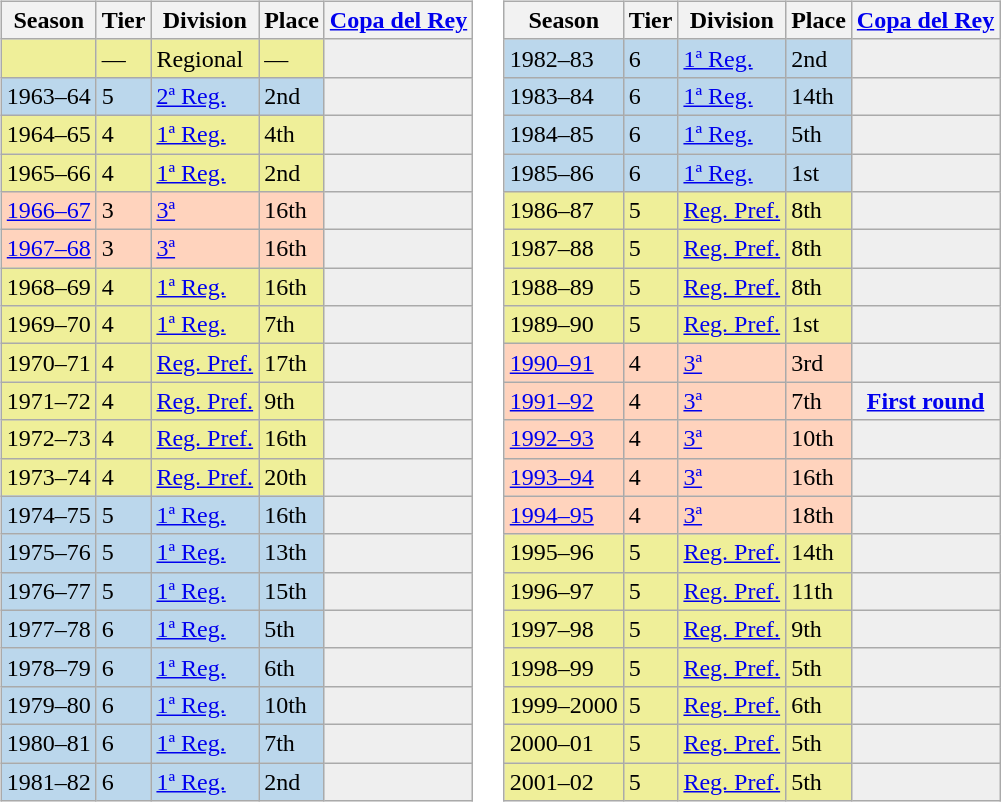<table>
<tr>
<td valign="top" width=0%><br><table class="wikitable">
<tr style="background:#f0f6fa;">
<th>Season</th>
<th>Tier</th>
<th>Division</th>
<th>Place</th>
<th><a href='#'>Copa del Rey</a></th>
</tr>
<tr>
<td style="background:#EFEF99;"></td>
<td style="background:#EFEF99;">—</td>
<td style="background:#EFEF99;">Regional</td>
<td style="background:#EFEF99;">—</td>
<th style="background:#efefef;"></th>
</tr>
<tr>
<td style="background:#BBD7EC;">1963–64</td>
<td style="background:#BBD7EC;">5</td>
<td style="background:#BBD7EC;"><a href='#'>2ª Reg.</a></td>
<td style="background:#BBD7EC;">2nd</td>
<th style="background:#efefef;"></th>
</tr>
<tr>
<td style="background:#EFEF99;">1964–65</td>
<td style="background:#EFEF99;">4</td>
<td style="background:#EFEF99;"><a href='#'>1ª Reg.</a></td>
<td style="background:#EFEF99;">4th</td>
<th style="background:#efefef;"></th>
</tr>
<tr>
<td style="background:#EFEF99;">1965–66</td>
<td style="background:#EFEF99;">4</td>
<td style="background:#EFEF99;"><a href='#'>1ª Reg.</a></td>
<td style="background:#EFEF99;">2nd</td>
<th style="background:#efefef;"></th>
</tr>
<tr>
<td style="background:#FFD3BD;"><a href='#'>1966–67</a></td>
<td style="background:#FFD3BD;">3</td>
<td style="background:#FFD3BD;"><a href='#'>3ª</a></td>
<td style="background:#FFD3BD;">16th</td>
<th style="background:#efefef;"></th>
</tr>
<tr>
<td style="background:#FFD3BD;"><a href='#'>1967–68</a></td>
<td style="background:#FFD3BD;">3</td>
<td style="background:#FFD3BD;"><a href='#'>3ª</a></td>
<td style="background:#FFD3BD;">16th</td>
<th style="background:#efefef;"></th>
</tr>
<tr>
<td style="background:#EFEF99;">1968–69</td>
<td style="background:#EFEF99;">4</td>
<td style="background:#EFEF99;"><a href='#'>1ª Reg.</a></td>
<td style="background:#EFEF99;">16th</td>
<td style="background:#efefef;"></td>
</tr>
<tr>
<td style="background:#EFEF99;">1969–70</td>
<td style="background:#EFEF99;">4</td>
<td style="background:#EFEF99;"><a href='#'>1ª Reg.</a></td>
<td style="background:#EFEF99;">7th</td>
<th style="background:#efefef;"></th>
</tr>
<tr>
<td style="background:#EFEF99;">1970–71</td>
<td style="background:#EFEF99;">4</td>
<td style="background:#EFEF99;"><a href='#'>Reg. Pref.</a></td>
<td style="background:#EFEF99;">17th</td>
<td style="background:#efefef;"></td>
</tr>
<tr>
<td style="background:#EFEF99;">1971–72</td>
<td style="background:#EFEF99;">4</td>
<td style="background:#EFEF99;"><a href='#'>Reg. Pref.</a></td>
<td style="background:#EFEF99;">9th</td>
<th style="background:#efefef;"></th>
</tr>
<tr>
<td style="background:#EFEF99;">1972–73</td>
<td style="background:#EFEF99;">4</td>
<td style="background:#EFEF99;"><a href='#'>Reg. Pref.</a></td>
<td style="background:#EFEF99;">16th</td>
<th style="background:#efefef;"></th>
</tr>
<tr>
<td style="background:#EFEF99;">1973–74</td>
<td style="background:#EFEF99;">4</td>
<td style="background:#EFEF99;"><a href='#'>Reg. Pref.</a></td>
<td style="background:#EFEF99;">20th</td>
<th style="background:#efefef;"></th>
</tr>
<tr>
<td style="background:#BBD7EC;">1974–75</td>
<td style="background:#BBD7EC;">5</td>
<td style="background:#BBD7EC;"><a href='#'>1ª Reg.</a></td>
<td style="background:#BBD7EC;">16th</td>
<th style="background:#efefef;"></th>
</tr>
<tr>
<td style="background:#BBD7EC;">1975–76</td>
<td style="background:#BBD7EC;">5</td>
<td style="background:#BBD7EC;"><a href='#'>1ª Reg.</a></td>
<td style="background:#BBD7EC;">13th</td>
<th style="background:#efefef;"></th>
</tr>
<tr>
<td style="background:#BBD7EC;">1976–77</td>
<td style="background:#BBD7EC;">5</td>
<td style="background:#BBD7EC;"><a href='#'>1ª Reg.</a></td>
<td style="background:#BBD7EC;">15th</td>
<th style="background:#efefef;"></th>
</tr>
<tr>
<td style="background:#BBD7EC;">1977–78</td>
<td style="background:#BBD7EC;">6</td>
<td style="background:#BBD7EC;"><a href='#'>1ª Reg.</a></td>
<td style="background:#BBD7EC;">5th</td>
<th style="background:#efefef;"></th>
</tr>
<tr>
<td style="background:#BBD7EC;">1978–79</td>
<td style="background:#BBD7EC;">6</td>
<td style="background:#BBD7EC;"><a href='#'>1ª Reg.</a></td>
<td style="background:#BBD7EC;">6th</td>
<th style="background:#efefef;"></th>
</tr>
<tr>
<td style="background:#BBD7EC;">1979–80</td>
<td style="background:#BBD7EC;">6</td>
<td style="background:#BBD7EC;"><a href='#'>1ª Reg.</a></td>
<td style="background:#BBD7EC;">10th</td>
<th style="background:#efefef;"></th>
</tr>
<tr>
<td style="background:#BBD7EC;">1980–81</td>
<td style="background:#BBD7EC;">6</td>
<td style="background:#BBD7EC;"><a href='#'>1ª Reg.</a></td>
<td style="background:#BBD7EC;">7th</td>
<th style="background:#efefef;"></th>
</tr>
<tr>
<td style="background:#BBD7EC;">1981–82</td>
<td style="background:#BBD7EC;">6</td>
<td style="background:#BBD7EC;"><a href='#'>1ª Reg.</a></td>
<td style="background:#BBD7EC;">2nd</td>
<th style="background:#efefef;"></th>
</tr>
</table>
</td>
<td valign="top" width=0%><br><table class="wikitable">
<tr style="background:#f0f6fa;">
<th>Season</th>
<th>Tier</th>
<th>Division</th>
<th>Place</th>
<th><a href='#'>Copa del Rey</a></th>
</tr>
<tr>
<td style="background:#BBD7EC;">1982–83</td>
<td style="background:#BBD7EC;">6</td>
<td style="background:#BBD7EC;"><a href='#'>1ª Reg.</a></td>
<td style="background:#BBD7EC;">2nd</td>
<th style="background:#efefef;"></th>
</tr>
<tr>
<td style="background:#BBD7EC;">1983–84</td>
<td style="background:#BBD7EC;">6</td>
<td style="background:#BBD7EC;"><a href='#'>1ª Reg.</a></td>
<td style="background:#BBD7EC;">14th</td>
<th style="background:#efefef;"></th>
</tr>
<tr>
<td style="background:#BBD7EC;">1984–85</td>
<td style="background:#BBD7EC;">6</td>
<td style="background:#BBD7EC;"><a href='#'>1ª Reg.</a></td>
<td style="background:#BBD7EC;">5th</td>
<th style="background:#efefef;"></th>
</tr>
<tr>
<td style="background:#BBD7EC;">1985–86</td>
<td style="background:#BBD7EC;">6</td>
<td style="background:#BBD7EC;"><a href='#'>1ª Reg.</a></td>
<td style="background:#BBD7EC;">1st</td>
<th style="background:#efefef;"></th>
</tr>
<tr>
<td style="background:#EFEF99;">1986–87</td>
<td style="background:#EFEF99;">5</td>
<td style="background:#EFEF99;"><a href='#'>Reg. Pref.</a></td>
<td style="background:#EFEF99;">8th</td>
<th style="background:#efefef;"></th>
</tr>
<tr>
<td style="background:#EFEF99;">1987–88</td>
<td style="background:#EFEF99;">5</td>
<td style="background:#EFEF99;"><a href='#'>Reg. Pref.</a></td>
<td style="background:#EFEF99;">8th</td>
<th style="background:#efefef;"></th>
</tr>
<tr>
<td style="background:#EFEF99;">1988–89</td>
<td style="background:#EFEF99;">5</td>
<td style="background:#EFEF99;"><a href='#'>Reg. Pref.</a></td>
<td style="background:#EFEF99;">8th</td>
<th style="background:#efefef;"></th>
</tr>
<tr>
<td style="background:#EFEF99;">1989–90</td>
<td style="background:#EFEF99;">5</td>
<td style="background:#EFEF99;"><a href='#'>Reg. Pref.</a></td>
<td style="background:#EFEF99;">1st</td>
<th style="background:#efefef;"></th>
</tr>
<tr>
<td style="background:#FFD3BD;"><a href='#'>1990–91</a></td>
<td style="background:#FFD3BD;">4</td>
<td style="background:#FFD3BD;"><a href='#'>3ª</a></td>
<td style="background:#FFD3BD;">3rd</td>
<th style="background:#efefef;"></th>
</tr>
<tr>
<td style="background:#FFD3BD;"><a href='#'>1991–92</a></td>
<td style="background:#FFD3BD;">4</td>
<td style="background:#FFD3BD;"><a href='#'>3ª</a></td>
<td style="background:#FFD3BD;">7th</td>
<th style="background:#efefef;"><a href='#'>First round</a></th>
</tr>
<tr>
<td style="background:#FFD3BD;"><a href='#'>1992–93</a></td>
<td style="background:#FFD3BD;">4</td>
<td style="background:#FFD3BD;"><a href='#'>3ª</a></td>
<td style="background:#FFD3BD;">10th</td>
<th style="background:#efefef;"></th>
</tr>
<tr>
<td style="background:#FFD3BD;"><a href='#'>1993–94</a></td>
<td style="background:#FFD3BD;">4</td>
<td style="background:#FFD3BD;"><a href='#'>3ª</a></td>
<td style="background:#FFD3BD;">16th</td>
<th style="background:#efefef;"></th>
</tr>
<tr>
<td style="background:#FFD3BD;"><a href='#'>1994–95</a></td>
<td style="background:#FFD3BD;">4</td>
<td style="background:#FFD3BD;"><a href='#'>3ª</a></td>
<td style="background:#FFD3BD;">18th</td>
<th style="background:#efefef;"></th>
</tr>
<tr>
<td style="background:#EFEF99;">1995–96</td>
<td style="background:#EFEF99;">5</td>
<td style="background:#EFEF99;"><a href='#'>Reg. Pref.</a></td>
<td style="background:#EFEF99;">14th</td>
<td style="background:#efefef;"></td>
</tr>
<tr>
<td style="background:#EFEF99;">1996–97</td>
<td style="background:#EFEF99;">5</td>
<td style="background:#EFEF99;"><a href='#'>Reg. Pref.</a></td>
<td style="background:#EFEF99;">11th</td>
<td style="background:#efefef;"></td>
</tr>
<tr>
<td style="background:#EFEF99;">1997–98</td>
<td style="background:#EFEF99;">5</td>
<td style="background:#EFEF99;"><a href='#'>Reg. Pref.</a></td>
<td style="background:#EFEF99;">9th</td>
<td style="background:#efefef;"></td>
</tr>
<tr>
<td style="background:#EFEF99;">1998–99</td>
<td style="background:#EFEF99;">5</td>
<td style="background:#EFEF99;"><a href='#'>Reg. Pref.</a></td>
<td style="background:#EFEF99;">5th</td>
<td style="background:#efefef;"></td>
</tr>
<tr>
<td style="background:#EFEF99;">1999–2000</td>
<td style="background:#EFEF99;">5</td>
<td style="background:#EFEF99;"><a href='#'>Reg. Pref.</a></td>
<td style="background:#EFEF99;">6th</td>
<td style="background:#efefef;"></td>
</tr>
<tr>
<td style="background:#EFEF99;">2000–01</td>
<td style="background:#EFEF99;">5</td>
<td style="background:#EFEF99;"><a href='#'>Reg. Pref.</a></td>
<td style="background:#EFEF99;">5th</td>
<th style="background:#efefef;"></th>
</tr>
<tr>
<td style="background:#EFEF99;">2001–02</td>
<td style="background:#EFEF99;">5</td>
<td style="background:#EFEF99;"><a href='#'>Reg. Pref.</a></td>
<td style="background:#EFEF99;">5th</td>
<th style="background:#efefef;"></th>
</tr>
</table>
</td>
</tr>
</table>
